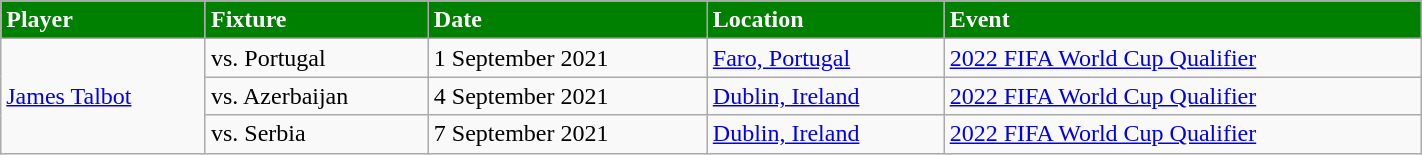<table class="wikitable" style="width:75%;">
<tr>
<th style="background:green; color:white; text-align:left;">Player</th>
<th style="background:green; color:white; text-align:left;">Fixture</th>
<th style="background:green; color:white; text-align:left;">Date</th>
<th style="background:green; color:white; text-align:left;">Location</th>
<th style="background:green; color:white; text-align:left;">Event</th>
</tr>
<tr>
<td rowspan="3"><a href='#'>James Talbot</a></td>
<td>vs.  Portugal</td>
<td>1 September 2021</td>
<td><a href='#'>Faro, Portugal</a></td>
<td><a href='#'>2022 FIFA World Cup Qualifier</a></td>
</tr>
<tr>
<td>vs.  Azerbaijan</td>
<td>4 September 2021</td>
<td><a href='#'>Dublin, Ireland</a></td>
<td><a href='#'>2022 FIFA World Cup Qualifier</a></td>
</tr>
<tr>
<td>vs.  Serbia</td>
<td>7 September 2021</td>
<td><a href='#'>Dublin, Ireland</a></td>
<td><a href='#'>2022 FIFA World Cup Qualifier</a></td>
</tr>
</table>
